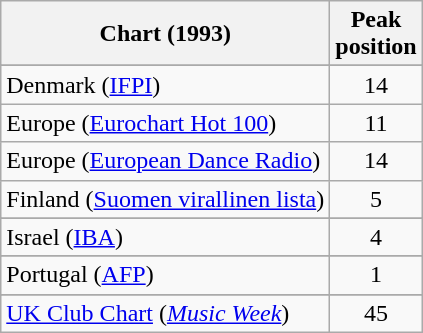<table class="wikitable sortable">
<tr>
<th align="left">Chart (1993)</th>
<th>Peak<br>position</th>
</tr>
<tr>
</tr>
<tr>
</tr>
<tr>
</tr>
<tr>
<td align="left">Denmark (<a href='#'>IFPI</a>)</td>
<td align="center">14</td>
</tr>
<tr>
<td align="left">Europe (<a href='#'>Eurochart Hot 100</a>)</td>
<td align="center">11</td>
</tr>
<tr>
<td align="left">Europe (<a href='#'>European Dance Radio</a>)</td>
<td align="center">14</td>
</tr>
<tr>
<td align="left">Finland (<a href='#'>Suomen virallinen lista</a>)</td>
<td align="center">5</td>
</tr>
<tr>
</tr>
<tr>
<td align="left">Israel (<a href='#'>IBA</a>)</td>
<td align="center">4</td>
</tr>
<tr>
</tr>
<tr>
</tr>
<tr>
</tr>
<tr>
<td align="left">Portugal (<a href='#'>AFP</a>)</td>
<td align="center">1</td>
</tr>
<tr>
</tr>
<tr>
</tr>
<tr>
<td align="left"><a href='#'>UK Club Chart</a> (<em><a href='#'>Music Week</a></em>)</td>
<td align="center">45</td>
</tr>
</table>
